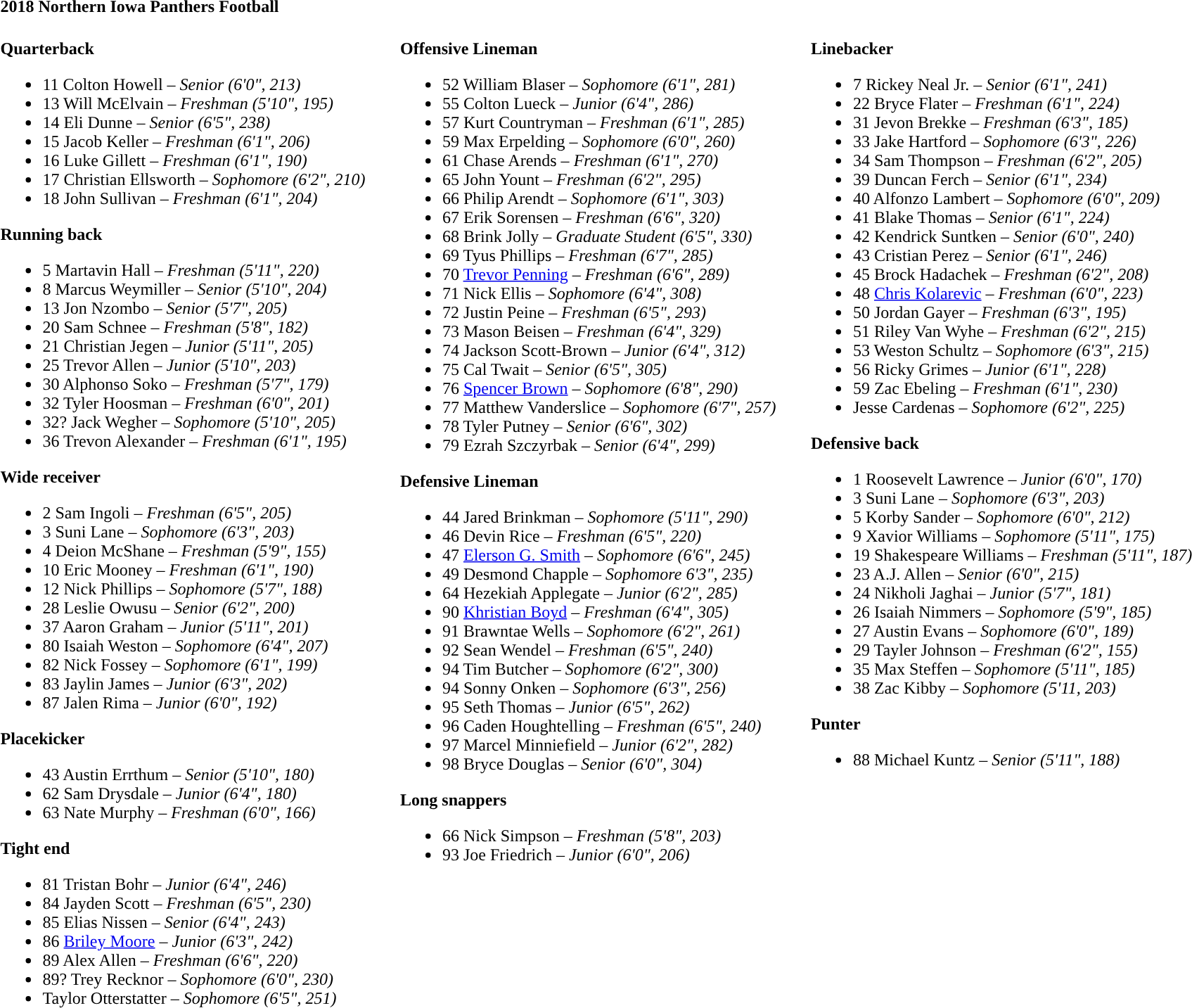<table class="toccolours" style="text-align: left;">
<tr>
<td colspan=11><strong>2018 Northern Iowa Panthers Football</strong></td>
</tr>
<tr>
<td valign="top"><br><strong>Quarterback</strong><ul><li>11 Colton Howell – <em>Senior (6'0", 213)</em></li><li>13 Will McElvain – <em>Freshman (5'10", 195)</em></li><li>14 Eli Dunne – <em>Senior (6'5", 238)</em></li><li>15 Jacob Keller – <em> Freshman (6'1", 206)</em></li><li>16 Luke Gillett – <em>Freshman (6'1", 190)</em></li><li>17 Christian Ellsworth – <em> Sophomore (6'2", 210)</em></li><li>18 John Sullivan – <em> Freshman (6'1", 204)</em></li></ul><strong>Running back</strong><ul><li>5 Martavin Hall – <em>Freshman (5'11", 220)</em></li><li>8 Marcus Weymiller – <em>Senior (5'10", 204)</em></li><li>13 Jon Nzombo – <em>Senior (5'7", 205)</em></li><li>20 Sam Schnee – <em>Freshman (5'8", 182)</em></li><li>21 Christian Jegen – <em>Junior (5'11", 205)</em></li><li>25 Trevor Allen – <em>Junior (5'10", 203)</em></li><li>30 Alphonso Soko – <em> Freshman (5'7", 179)</em></li><li>32 Tyler Hoosman – <em> Freshman (6'0", 201)</em></li><li>32? Jack Wegher – <em> Sophomore (5'10", 205)</em></li><li>36 Trevon Alexander – <em>Freshman (6'1", 195)</em></li></ul><strong>Wide receiver</strong><ul><li>2 Sam Ingoli – <em>Freshman (6'5", 205)</em></li><li>3 Suni Lane – <em>Sophomore (6'3", 203)</em></li><li>4 Deion McShane – <em>Freshman (5'9", 155)</em></li><li>10 Eric Mooney – <em>Freshman (6'1", 190)</em></li><li>12 Nick Phillips – <em> Sophomore (5'7", 188)</em></li><li>28 Leslie Owusu – <em>Senior (6'2", 200)</em></li><li>37 Aaron Graham – <em>Junior (5'11", 201)</em></li><li>80 Isaiah Weston – <em> Sophomore (6'4", 207)</em></li><li>82 Nick Fossey – <em> Sophomore (6'1", 199)</em></li><li>83 Jaylin James – <em>Junior (6'3", 202)</em></li><li>87 Jalen Rima – <em>Junior (6'0", 192)</em></li></ul><strong>Placekicker</strong><ul><li>43 Austin Errthum – <em>Senior (5'10", 180)</em></li><li>62 Sam Drysdale – <em>Junior (6'4", 180)</em></li><li>63 Nate Murphy – <em> Freshman (6'0", 166)</em></li></ul><strong>Tight end</strong><ul><li>81 Tristan Bohr – <em>Junior (6'4", 246)</em></li><li>84 Jayden Scott – <em>Freshman (6'5", 230)</em></li><li>85 Elias Nissen – <em>Senior (6'4", 243)</em></li><li>86 <a href='#'>Briley Moore</a> – <em>Junior (6'3", 242)</em></li><li>89 Alex Allen – <em>Freshman (6'6", 220)</em></li><li>89? Trey Recknor – <em> Sophomore (6'0", 230)</em></li><li>Taylor Otterstatter – <em> Sophomore (6'5", 251)</em></li></ul></td>
<td width="25"> </td>
<td valign="top"><br><strong>Offensive Lineman</strong><ul><li>52 William Blaser – <em>Sophomore (6'1", 281)</em></li><li>55 Colton Lueck – <em>Junior (6'4", 286)</em></li><li>57 Kurt Countryman – <em>Freshman (6'1", 285)</em></li><li>59 Max Erpelding – <em> Sophomore (6'0", 260)</em></li><li>61 Chase Arends – <em>Freshman (6'1", 270)</em></li><li>65 John Yount – <em> Freshman (6'2", 295)</em></li><li>66 Philip Arendt – <em> Sophomore (6'1", 303)</em></li><li>67 Erik Sorensen – <em> Freshman (6'6", 320)</em></li><li>68 Brink Jolly – <em>Graduate Student (6'5", 330)</em></li><li>69 Tyus Phillips – <em> Freshman (6'7", 285)</em></li><li>70 <a href='#'>Trevor Penning</a> – <em> Freshman (6'6", 289)</em></li><li>71 Nick Ellis – <em> Sophomore (6'4", 308)</em></li><li>72 Justin Peine – <em> Freshman (6'5", 293)</em></li><li>73 Mason Beisen – <em> Freshman (6'4", 329)</em></li><li>74 Jackson Scott-Brown – <em>Junior (6'4", 312)</em></li><li>75 Cal Twait – <em>Senior (6'5", 305)</em></li><li>76 <a href='#'>Spencer Brown</a> – <em> Sophomore (6'8", 290)</em></li><li>77 Matthew Vanderslice – <em>Sophomore (6'7", 257)</em></li><li>78 Tyler Putney – <em>Senior (6'6", 302)</em></li><li>79 Ezrah Szczyrbak – <em>Senior (6'4", 299)</em></li></ul><strong>Defensive Lineman</strong><ul><li>44 Jared Brinkman – <em>Sophomore (5'11", 290)</em></li><li>46 Devin Rice – <em>Freshman (6'5", 220)</em></li><li>47 <a href='#'>Elerson G. Smith</a> – <em> Sophomore (6'6", 245)</em></li><li>49 Desmond Chapple – <em> Sophomore 6'3", 235)</em></li><li>64 Hezekiah Applegate – <em>Junior (6'2", 285)</em></li><li>90 <a href='#'>Khristian Boyd</a> – <em>Freshman (6'4", 305)</em></li><li>91 Brawntae Wells – <em> Sophomore (6'2", 261)</em></li><li>92 Sean Wendel – <em>Freshman (6'5", 240)</em></li><li>94 Tim Butcher – <em>Sophomore (6'2", 300)</em></li><li>94 Sonny Onken – <em> Sophomore (6'3", 256)</em></li><li>95 Seth Thomas – <em>Junior (6'5", 262)</em></li><li>96 Caden Houghtelling – <em>Freshman (6'5", 240)</em></li><li>97 Marcel Minniefield – <em>Junior (6'2", 282)</em></li><li>98 Bryce Douglas – <em>Senior (6'0", 304)</em></li></ul><strong>Long snappers</strong><ul><li>66 Nick Simpson – <em> Freshman (5'8", 203)</em></li><li>93 Joe Friedrich – <em>Junior (6'0", 206)</em></li></ul></td>
<td width="25"> </td>
<td valign="top"><br><strong>Linebacker</strong><ul><li>7 Rickey Neal Jr. – <em>Senior (6'1", 241)</em></li><li>22 Bryce Flater – <em> Freshman (6'1", 224)</em></li><li>31 Jevon Brekke – <em>Freshman (6'3", 185)</em></li><li>33 Jake Hartford – <em> Sophomore (6'3", 226)</em></li><li>34 Sam Thompson – <em>Freshman (6'2", 205)</em></li><li>39 Duncan Ferch – <em>Senior (6'1", 234)</em></li><li>40 Alfonzo Lambert – <em>Sophomore (6'0", 209)</em></li><li>41 Blake Thomas – <em>Senior (6'1", 224)</em></li><li>42 Kendrick Suntken – <em>Senior (6'0", 240)</em></li><li>43 Cristian Perez – <em>Senior (6'1", 246)</em></li><li>45 Brock Hadachek – <em> Freshman (6'2", 208)</em></li><li>48 <a href='#'>Chris Kolarevic</a> – <em> Freshman (6'0", 223)</em></li><li>50 Jordan Gayer – <em>Freshman (6'3", 195)</em></li><li>51 Riley Van Wyhe – <em> Freshman (6'2", 215)</em></li><li>53 Weston Schultz – <em>Sophomore (6'3", 215)</em></li><li>56 Ricky Grimes – <em>Junior (6'1", 228)</em></li><li>59 Zac Ebeling – <em> Freshman (6'1", 230)</em></li><li>Jesse Cardenas – <em> Sophomore (6'2", 225)</em></li></ul><strong>Defensive back</strong><ul><li>1 Roosevelt Lawrence – <em>Junior (6'0", 170)</em></li><li>3 Suni Lane – <em>Sophomore (6'3", 203)</em></li><li>5 Korby Sander – <em> Sophomore (6'0", 212)</em></li><li>9 Xavior Williams – <em> Sophomore (5'11", 175)</em></li><li>19 Shakespeare Williams – <em>Freshman (5'11", 187)</em></li><li>23 A.J. Allen – <em>Senior (6'0", 215)</em></li><li>24 Nikholi Jaghai – <em>Junior (5'7", 181)</em></li><li>26 Isaiah Nimmers – <em> Sophomore (5'9", 185)</em></li><li>27 Austin Evans – <em> Sophomore (6'0", 189)</em></li><li>29 Tayler Johnson – <em>Freshman (6'2", 155)</em></li><li>35 Max Steffen – <em>Sophomore (5'11", 185)</em></li><li>38 Zac Kibby – <em> Sophomore (5'11, 203)</em></li></ul><strong>Punter</strong><ul><li>88 Michael Kuntz – <em>Senior (5'11", 188)</em></li></ul></td>
</tr>
<tr>
</tr>
</table>
